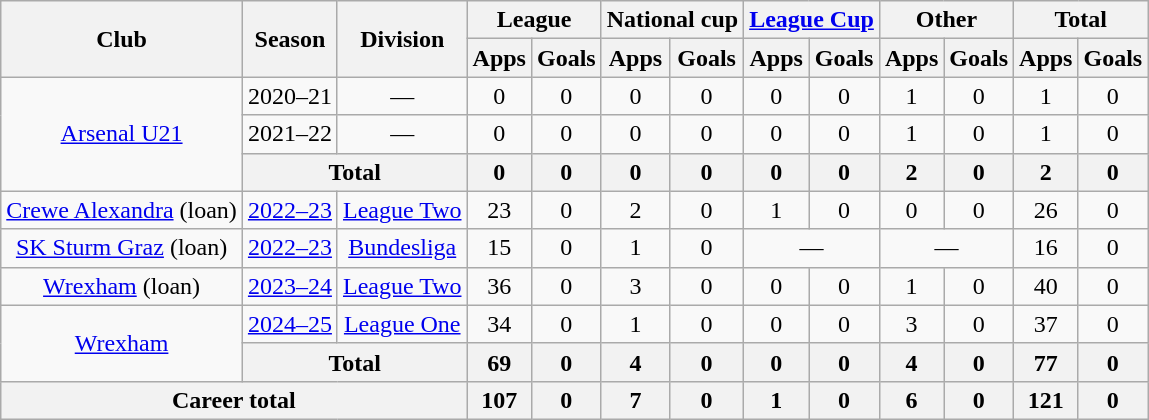<table class="wikitable" style="text-align:center;">
<tr>
<th rowspan="2">Club</th>
<th rowspan="2">Season</th>
<th rowspan="2">Division</th>
<th colspan="2">League</th>
<th colspan="2">National cup</th>
<th colspan="2"><a href='#'>League Cup</a></th>
<th colspan="2">Other</th>
<th colspan="2">Total</th>
</tr>
<tr>
<th>Apps</th>
<th>Goals</th>
<th>Apps</th>
<th>Goals</th>
<th>Apps</th>
<th>Goals</th>
<th>Apps</th>
<th>Goals</th>
<th>Apps</th>
<th>Goals</th>
</tr>
<tr>
<td rowspan="3"><a href='#'>Arsenal U21</a></td>
<td>2020–21</td>
<td>—</td>
<td>0</td>
<td>0</td>
<td>0</td>
<td>0</td>
<td>0</td>
<td>0</td>
<td>1</td>
<td>0</td>
<td>1</td>
<td>0</td>
</tr>
<tr>
<td>2021–22</td>
<td>—</td>
<td>0</td>
<td>0</td>
<td>0</td>
<td>0</td>
<td>0</td>
<td>0</td>
<td>1</td>
<td>0</td>
<td>1</td>
<td>0</td>
</tr>
<tr>
<th colspan="2">Total</th>
<th>0</th>
<th>0</th>
<th>0</th>
<th>0</th>
<th>0</th>
<th>0</th>
<th>2</th>
<th>0</th>
<th>2</th>
<th>0</th>
</tr>
<tr>
<td><a href='#'>Crewe Alexandra</a> (loan)</td>
<td><a href='#'>2022–23</a></td>
<td><a href='#'>League Two</a></td>
<td>23</td>
<td>0</td>
<td>2</td>
<td>0</td>
<td>1</td>
<td>0</td>
<td>0</td>
<td>0</td>
<td>26</td>
<td>0</td>
</tr>
<tr>
<td><a href='#'>SK Sturm Graz</a> (loan)</td>
<td><a href='#'>2022–23</a></td>
<td><a href='#'>Bundesliga</a></td>
<td>15</td>
<td>0</td>
<td>1</td>
<td>0</td>
<td colspan="2">—</td>
<td colspan="2">—</td>
<td>16</td>
<td>0</td>
</tr>
<tr>
<td><a href='#'>Wrexham</a> (loan)</td>
<td><a href='#'>2023–24</a></td>
<td><a href='#'>League Two</a></td>
<td>36</td>
<td>0</td>
<td>3</td>
<td>0</td>
<td>0</td>
<td>0</td>
<td>1</td>
<td>0</td>
<td>40</td>
<td>0</td>
</tr>
<tr>
<td rowspan="2"><a href='#'>Wrexham</a></td>
<td><a href='#'>2024–25</a></td>
<td><a href='#'>League One</a></td>
<td>34</td>
<td>0</td>
<td>1</td>
<td>0</td>
<td>0</td>
<td>0</td>
<td>3</td>
<td>0</td>
<td>37</td>
<td>0</td>
</tr>
<tr>
<th colspan="2">Total</th>
<th>69</th>
<th>0</th>
<th>4</th>
<th>0</th>
<th>0</th>
<th>0</th>
<th>4</th>
<th>0</th>
<th>77</th>
<th>0</th>
</tr>
<tr>
<th colspan="3">Career total</th>
<th>107</th>
<th>0</th>
<th>7</th>
<th>0</th>
<th>1</th>
<th>0</th>
<th>6</th>
<th>0</th>
<th>121</th>
<th>0</th>
</tr>
</table>
